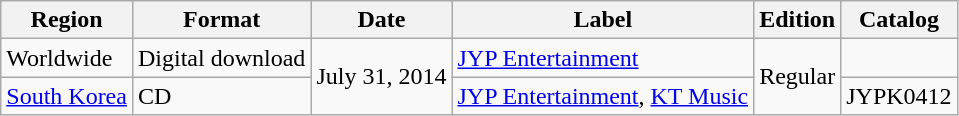<table class="wikitable">
<tr>
<th>Region</th>
<th>Format</th>
<th>Date</th>
<th>Label</th>
<th>Edition</th>
<th>Catalog</th>
</tr>
<tr>
<td>Worldwide</td>
<td>Digital download</td>
<td rowspan=2>July 31, 2014</td>
<td><a href='#'>JYP Entertainment</a></td>
<td rowspan=2>Regular</td>
<td></td>
</tr>
<tr>
<td><a href='#'>South Korea</a></td>
<td rowspan="1">CD</td>
<td><a href='#'>JYP Entertainment</a>, <a href='#'>KT Music</a></td>
<td>JYPK0412</td>
</tr>
</table>
